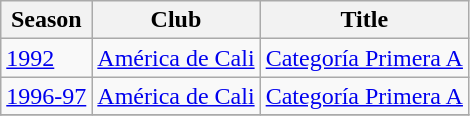<table class="wikitable">
<tr>
<th>Season</th>
<th>Club</th>
<th>Title</th>
</tr>
<tr>
<td><a href='#'>1992</a></td>
<td><a href='#'>América de Cali</a></td>
<td><a href='#'>Categoría Primera A</a></td>
</tr>
<tr>
<td><a href='#'>1996-97</a></td>
<td><a href='#'>América de Cali</a></td>
<td><a href='#'>Categoría Primera A</a></td>
</tr>
<tr>
</tr>
</table>
